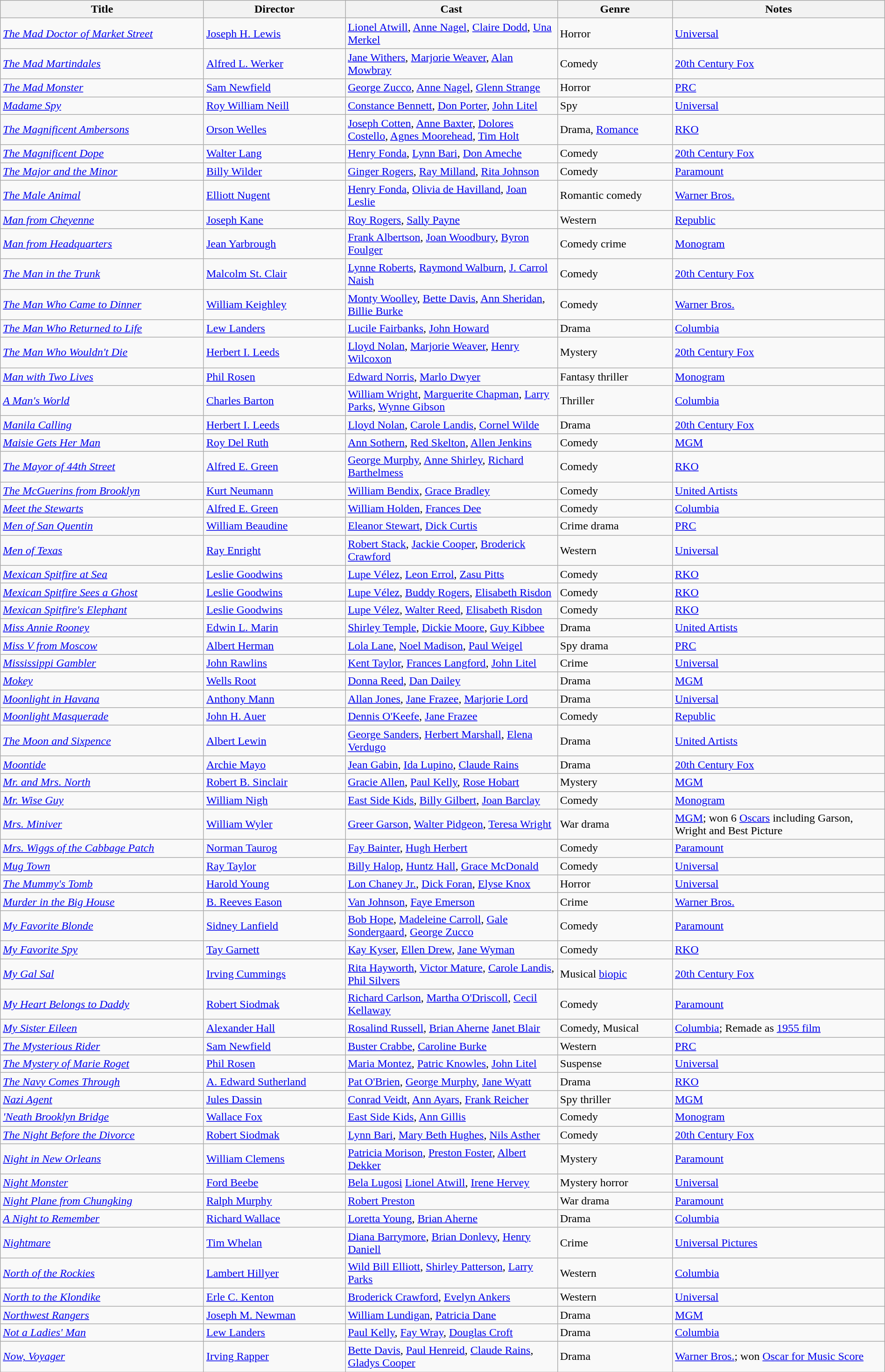<table class="wikitable" style="width:100%;">
<tr>
<th style="width:23%;">Title</th>
<th style="width:16%;">Director</th>
<th style="width:24%;">Cast</th>
<th style="width:13%;">Genre</th>
<th style="width:24%;">Notes</th>
</tr>
<tr>
<td><em><a href='#'>The Mad Doctor of Market Street</a></em></td>
<td><a href='#'>Joseph H. Lewis</a></td>
<td><a href='#'>Lionel Atwill</a>, <a href='#'>Anne Nagel</a>, <a href='#'>Claire Dodd</a>, <a href='#'>Una Merkel</a></td>
<td>Horror</td>
<td><a href='#'>Universal</a></td>
</tr>
<tr>
<td><em><a href='#'>The Mad Martindales</a></em></td>
<td><a href='#'>Alfred L. Werker</a></td>
<td><a href='#'>Jane Withers</a>, <a href='#'>Marjorie Weaver</a>, <a href='#'>Alan Mowbray</a></td>
<td>Comedy</td>
<td><a href='#'>20th Century Fox</a></td>
</tr>
<tr>
<td><em><a href='#'>The Mad Monster</a></em></td>
<td><a href='#'>Sam Newfield</a></td>
<td><a href='#'>George Zucco</a>, <a href='#'>Anne Nagel</a>, <a href='#'>Glenn Strange</a></td>
<td>Horror</td>
<td><a href='#'>PRC</a></td>
</tr>
<tr>
<td><em><a href='#'>Madame Spy</a></em></td>
<td><a href='#'>Roy William Neill</a></td>
<td><a href='#'>Constance Bennett</a>, <a href='#'>Don Porter</a>, <a href='#'>John Litel</a></td>
<td>Spy</td>
<td><a href='#'>Universal</a></td>
</tr>
<tr>
<td><em><a href='#'>The Magnificent Ambersons</a></em></td>
<td><a href='#'>Orson Welles</a></td>
<td><a href='#'>Joseph Cotten</a>, <a href='#'>Anne Baxter</a>, <a href='#'>Dolores Costello</a>, <a href='#'>Agnes Moorehead</a>, <a href='#'>Tim Holt</a></td>
<td>Drama, <a href='#'>Romance</a></td>
<td><a href='#'>RKO</a></td>
</tr>
<tr>
<td><em><a href='#'>The Magnificent Dope</a></em></td>
<td><a href='#'>Walter Lang</a></td>
<td><a href='#'>Henry Fonda</a>, <a href='#'>Lynn Bari</a>, <a href='#'>Don Ameche</a></td>
<td>Comedy</td>
<td><a href='#'>20th Century Fox</a></td>
</tr>
<tr>
<td><em><a href='#'>The Major and the Minor</a></em></td>
<td><a href='#'>Billy Wilder</a></td>
<td><a href='#'>Ginger Rogers</a>, <a href='#'>Ray Milland</a>, <a href='#'>Rita Johnson</a></td>
<td>Comedy</td>
<td><a href='#'>Paramount</a></td>
</tr>
<tr>
<td><em><a href='#'>The Male Animal</a></em></td>
<td><a href='#'>Elliott Nugent</a></td>
<td><a href='#'>Henry Fonda</a>, <a href='#'>Olivia de Havilland</a>, <a href='#'>Joan Leslie</a></td>
<td>Romantic comedy</td>
<td><a href='#'>Warner Bros.</a></td>
</tr>
<tr>
<td><em><a href='#'>Man from Cheyenne</a></em></td>
<td><a href='#'>Joseph Kane</a></td>
<td><a href='#'>Roy Rogers</a>, <a href='#'>Sally Payne</a></td>
<td>Western</td>
<td><a href='#'>Republic</a></td>
</tr>
<tr>
<td><em><a href='#'>Man from Headquarters</a></em></td>
<td><a href='#'>Jean Yarbrough</a></td>
<td><a href='#'>Frank Albertson</a>, <a href='#'>Joan Woodbury</a>, <a href='#'>Byron Foulger</a></td>
<td>Comedy crime</td>
<td><a href='#'>Monogram</a></td>
</tr>
<tr>
<td><em><a href='#'>The Man in the Trunk</a></em></td>
<td><a href='#'>Malcolm St. Clair</a></td>
<td><a href='#'>Lynne Roberts</a>, <a href='#'>Raymond Walburn</a>, <a href='#'>J. Carrol Naish</a></td>
<td>Comedy</td>
<td><a href='#'>20th Century Fox</a></td>
</tr>
<tr>
<td><em><a href='#'>The Man Who Came to Dinner</a></em></td>
<td><a href='#'>William Keighley</a></td>
<td><a href='#'>Monty Woolley</a>, <a href='#'>Bette Davis</a>, <a href='#'>Ann Sheridan</a>, <a href='#'>Billie Burke</a></td>
<td>Comedy</td>
<td><a href='#'>Warner Bros.</a></td>
</tr>
<tr>
<td><em><a href='#'>The Man Who Returned to Life</a></em></td>
<td><a href='#'>Lew Landers</a></td>
<td><a href='#'>Lucile Fairbanks</a>, <a href='#'>John Howard</a></td>
<td>Drama</td>
<td><a href='#'>Columbia</a></td>
</tr>
<tr>
<td><em><a href='#'>The Man Who Wouldn't Die</a></em></td>
<td><a href='#'>Herbert I. Leeds</a></td>
<td><a href='#'>Lloyd Nolan</a>, <a href='#'>Marjorie Weaver</a>, <a href='#'>Henry Wilcoxon</a></td>
<td>Mystery</td>
<td><a href='#'>20th Century Fox</a></td>
</tr>
<tr>
<td><em><a href='#'>Man with Two Lives</a></em></td>
<td><a href='#'>Phil Rosen</a></td>
<td><a href='#'>Edward Norris</a>, <a href='#'>Marlo Dwyer</a></td>
<td>Fantasy thriller</td>
<td><a href='#'>Monogram</a></td>
</tr>
<tr>
<td><em><a href='#'>A Man's World</a></em></td>
<td><a href='#'>Charles Barton</a></td>
<td><a href='#'>William Wright</a>, <a href='#'>Marguerite Chapman</a>, <a href='#'>Larry Parks</a>, <a href='#'>Wynne Gibson</a></td>
<td>Thriller</td>
<td><a href='#'>Columbia</a></td>
</tr>
<tr>
<td><em><a href='#'>Manila Calling</a></em></td>
<td><a href='#'>Herbert I. Leeds</a></td>
<td><a href='#'>Lloyd Nolan</a>, <a href='#'>Carole Landis</a>, <a href='#'>Cornel Wilde</a></td>
<td>Drama</td>
<td><a href='#'>20th Century Fox</a></td>
</tr>
<tr>
<td><em><a href='#'>Maisie Gets Her Man</a></em></td>
<td><a href='#'>Roy Del Ruth</a></td>
<td><a href='#'>Ann Sothern</a>, <a href='#'>Red Skelton</a>, <a href='#'>Allen Jenkins</a></td>
<td>Comedy</td>
<td><a href='#'>MGM</a></td>
</tr>
<tr>
<td><em><a href='#'>The Mayor of 44th Street</a></em></td>
<td><a href='#'>Alfred E. Green</a></td>
<td><a href='#'>George Murphy</a>, <a href='#'>Anne Shirley</a>, <a href='#'>Richard Barthelmess</a></td>
<td>Comedy</td>
<td><a href='#'>RKO</a></td>
</tr>
<tr>
<td><em><a href='#'>The McGuerins from Brooklyn</a></em></td>
<td><a href='#'>Kurt Neumann</a></td>
<td><a href='#'>William Bendix</a>, <a href='#'>Grace Bradley</a></td>
<td>Comedy</td>
<td><a href='#'>United Artists</a></td>
</tr>
<tr>
<td><em><a href='#'>Meet the Stewarts</a></em></td>
<td><a href='#'>Alfred E. Green</a></td>
<td><a href='#'>William Holden</a>, <a href='#'>Frances Dee</a></td>
<td>Comedy</td>
<td><a href='#'>Columbia</a></td>
</tr>
<tr>
<td><em><a href='#'>Men of San Quentin</a></em></td>
<td><a href='#'>William Beaudine</a></td>
<td><a href='#'>Eleanor Stewart</a>, <a href='#'>Dick Curtis</a></td>
<td>Crime drama</td>
<td><a href='#'>PRC</a></td>
</tr>
<tr>
<td><em><a href='#'>Men of Texas</a></em></td>
<td><a href='#'>Ray Enright</a></td>
<td><a href='#'>Robert Stack</a>, <a href='#'>Jackie Cooper</a>, <a href='#'>Broderick Crawford</a></td>
<td>Western</td>
<td><a href='#'>Universal</a></td>
</tr>
<tr>
<td><em><a href='#'>Mexican Spitfire at Sea</a></em></td>
<td><a href='#'>Leslie Goodwins</a></td>
<td><a href='#'>Lupe Vélez</a>, <a href='#'>Leon Errol</a>, <a href='#'>Zasu Pitts</a></td>
<td>Comedy</td>
<td><a href='#'>RKO</a></td>
</tr>
<tr>
<td><em><a href='#'>Mexican Spitfire Sees a Ghost</a></em></td>
<td><a href='#'>Leslie Goodwins</a></td>
<td><a href='#'>Lupe Vélez</a>, <a href='#'>Buddy Rogers</a>, <a href='#'>Elisabeth Risdon</a></td>
<td>Comedy</td>
<td><a href='#'>RKO</a></td>
</tr>
<tr>
<td><em><a href='#'>Mexican Spitfire's Elephant</a></em></td>
<td><a href='#'>Leslie Goodwins</a></td>
<td><a href='#'>Lupe Vélez</a>, <a href='#'>Walter Reed</a>, <a href='#'>Elisabeth Risdon</a></td>
<td>Comedy</td>
<td><a href='#'>RKO</a></td>
</tr>
<tr>
<td><em><a href='#'>Miss Annie Rooney</a></em></td>
<td><a href='#'>Edwin L. Marin</a></td>
<td><a href='#'>Shirley Temple</a>, <a href='#'>Dickie Moore</a>, <a href='#'>Guy Kibbee</a></td>
<td>Drama</td>
<td><a href='#'>United Artists</a></td>
</tr>
<tr>
<td><em><a href='#'>Miss V from Moscow</a></em></td>
<td><a href='#'>Albert Herman</a></td>
<td><a href='#'>Lola Lane</a>, <a href='#'>Noel Madison</a>, <a href='#'>Paul Weigel</a></td>
<td>Spy drama</td>
<td><a href='#'>PRC</a></td>
</tr>
<tr>
<td><em><a href='#'>Mississippi Gambler</a></em></td>
<td><a href='#'>John Rawlins</a></td>
<td><a href='#'>Kent Taylor</a>, <a href='#'>Frances Langford</a>, <a href='#'>John Litel</a></td>
<td>Crime</td>
<td><a href='#'>Universal</a></td>
</tr>
<tr>
<td><em><a href='#'>Mokey</a></em></td>
<td><a href='#'>Wells Root</a></td>
<td><a href='#'>Donna Reed</a>, <a href='#'>Dan Dailey</a></td>
<td>Drama</td>
<td><a href='#'>MGM</a></td>
</tr>
<tr>
<td><em><a href='#'>Moonlight in Havana</a></em></td>
<td><a href='#'>Anthony Mann</a></td>
<td><a href='#'>Allan Jones</a>, <a href='#'>Jane Frazee</a>, <a href='#'>Marjorie Lord</a></td>
<td>Drama</td>
<td><a href='#'>Universal</a></td>
</tr>
<tr>
<td><em><a href='#'>Moonlight Masquerade</a></em></td>
<td><a href='#'>John H. Auer</a></td>
<td><a href='#'>Dennis O'Keefe</a>, <a href='#'>Jane Frazee</a></td>
<td>Comedy</td>
<td><a href='#'>Republic</a></td>
</tr>
<tr>
<td><em><a href='#'>The Moon and Sixpence</a></em></td>
<td><a href='#'>Albert Lewin</a></td>
<td><a href='#'>George Sanders</a>, <a href='#'>Herbert Marshall</a>, <a href='#'>Elena Verdugo</a></td>
<td>Drama</td>
<td><a href='#'>United Artists</a></td>
</tr>
<tr>
<td><em><a href='#'>Moontide</a></em></td>
<td><a href='#'>Archie Mayo</a></td>
<td><a href='#'>Jean Gabin</a>, <a href='#'>Ida Lupino</a>, <a href='#'>Claude Rains</a></td>
<td>Drama</td>
<td><a href='#'>20th Century Fox</a></td>
</tr>
<tr>
<td><em><a href='#'>Mr. and Mrs. North</a></em></td>
<td><a href='#'>Robert B. Sinclair</a></td>
<td><a href='#'>Gracie Allen</a>, <a href='#'>Paul Kelly</a>, <a href='#'>Rose Hobart</a></td>
<td>Mystery</td>
<td><a href='#'>MGM</a></td>
</tr>
<tr>
<td><em><a href='#'>Mr. Wise Guy</a></em></td>
<td><a href='#'>William Nigh</a></td>
<td><a href='#'>East Side Kids</a>, <a href='#'>Billy Gilbert</a>, <a href='#'>Joan Barclay</a></td>
<td>Comedy</td>
<td><a href='#'>Monogram</a></td>
</tr>
<tr>
<td><em><a href='#'>Mrs. Miniver</a></em></td>
<td><a href='#'>William Wyler</a></td>
<td><a href='#'>Greer Garson</a>, <a href='#'>Walter Pidgeon</a>, <a href='#'>Teresa Wright</a></td>
<td>War drama</td>
<td><a href='#'>MGM</a>; won 6 <a href='#'>Oscars</a> including Garson, Wright and Best Picture</td>
</tr>
<tr>
<td><em><a href='#'>Mrs. Wiggs of the Cabbage Patch</a></em></td>
<td><a href='#'>Norman Taurog</a></td>
<td><a href='#'>Fay Bainter</a>, <a href='#'>Hugh Herbert</a></td>
<td>Comedy</td>
<td><a href='#'>Paramount</a></td>
</tr>
<tr>
<td><em><a href='#'>Mug Town</a></em></td>
<td><a href='#'>Ray Taylor</a></td>
<td><a href='#'>Billy Halop</a>, <a href='#'>Huntz Hall</a>, <a href='#'>Grace McDonald</a></td>
<td>Comedy</td>
<td><a href='#'>Universal</a></td>
</tr>
<tr>
<td><em><a href='#'>The Mummy's Tomb</a></em></td>
<td><a href='#'>Harold Young</a></td>
<td><a href='#'>Lon Chaney Jr.</a>, <a href='#'>Dick Foran</a>, <a href='#'>Elyse Knox</a></td>
<td>Horror</td>
<td><a href='#'>Universal</a></td>
</tr>
<tr>
<td><em><a href='#'>Murder in the Big House</a></em></td>
<td><a href='#'>B. Reeves Eason</a></td>
<td><a href='#'>Van Johnson</a>, <a href='#'>Faye Emerson</a></td>
<td>Crime</td>
<td><a href='#'>Warner Bros.</a></td>
</tr>
<tr>
<td><em><a href='#'>My Favorite Blonde</a></em></td>
<td><a href='#'>Sidney Lanfield</a></td>
<td><a href='#'>Bob Hope</a>, <a href='#'>Madeleine Carroll</a>, <a href='#'>Gale Sondergaard</a>, <a href='#'>George Zucco</a></td>
<td>Comedy</td>
<td><a href='#'>Paramount</a></td>
</tr>
<tr>
<td><em><a href='#'>My Favorite Spy</a></em></td>
<td><a href='#'>Tay Garnett</a></td>
<td><a href='#'>Kay Kyser</a>, <a href='#'>Ellen Drew</a>, <a href='#'>Jane Wyman</a></td>
<td>Comedy</td>
<td><a href='#'>RKO</a></td>
</tr>
<tr>
<td><em><a href='#'>My Gal Sal</a></em></td>
<td><a href='#'>Irving Cummings</a></td>
<td><a href='#'>Rita Hayworth</a>, <a href='#'>Victor Mature</a>, <a href='#'>Carole Landis</a>, <a href='#'>Phil Silvers</a></td>
<td>Musical <a href='#'>biopic</a></td>
<td><a href='#'>20th Century Fox</a></td>
</tr>
<tr>
<td><em><a href='#'>My Heart Belongs to Daddy</a></em></td>
<td><a href='#'>Robert Siodmak</a></td>
<td><a href='#'>Richard Carlson</a>, <a href='#'>Martha O'Driscoll</a>, <a href='#'>Cecil Kellaway</a></td>
<td>Comedy</td>
<td><a href='#'>Paramount</a></td>
</tr>
<tr>
<td><em><a href='#'>My Sister Eileen</a></em></td>
<td><a href='#'>Alexander Hall</a></td>
<td><a href='#'>Rosalind Russell</a>, <a href='#'>Brian Aherne</a> <a href='#'>Janet Blair</a></td>
<td>Comedy, Musical</td>
<td><a href='#'>Columbia</a>; Remade as <a href='#'>1955 film</a></td>
</tr>
<tr>
<td><em><a href='#'>The Mysterious Rider</a></em></td>
<td><a href='#'>Sam Newfield</a></td>
<td><a href='#'>Buster Crabbe</a>, <a href='#'>Caroline Burke</a></td>
<td>Western</td>
<td><a href='#'>PRC</a></td>
</tr>
<tr>
<td><em><a href='#'>The Mystery of Marie Roget</a></em></td>
<td><a href='#'>Phil Rosen</a></td>
<td><a href='#'>Maria Montez</a>, <a href='#'>Patric Knowles</a>, <a href='#'>John Litel</a></td>
<td>Suspense</td>
<td><a href='#'>Universal</a></td>
</tr>
<tr>
<td><em><a href='#'>The Navy Comes Through</a></em></td>
<td><a href='#'>A. Edward Sutherland</a></td>
<td><a href='#'>Pat O'Brien</a>, <a href='#'>George Murphy</a>, <a href='#'>Jane Wyatt</a></td>
<td>Drama</td>
<td><a href='#'>RKO</a></td>
</tr>
<tr>
<td><em><a href='#'>Nazi Agent</a></em></td>
<td><a href='#'>Jules Dassin</a></td>
<td><a href='#'>Conrad Veidt</a>, <a href='#'>Ann Ayars</a>, <a href='#'>Frank Reicher</a></td>
<td>Spy thriller</td>
<td><a href='#'>MGM</a></td>
</tr>
<tr>
<td><em><a href='#'>'Neath Brooklyn Bridge</a></em></td>
<td><a href='#'>Wallace Fox</a></td>
<td><a href='#'>East Side Kids</a>, <a href='#'>Ann Gillis</a></td>
<td>Comedy</td>
<td><a href='#'>Monogram</a></td>
</tr>
<tr>
<td><em><a href='#'>The Night Before the Divorce</a></em></td>
<td><a href='#'>Robert Siodmak</a></td>
<td><a href='#'>Lynn Bari</a>, <a href='#'>Mary Beth Hughes</a>, <a href='#'>Nils Asther</a></td>
<td>Comedy</td>
<td><a href='#'>20th Century Fox</a></td>
</tr>
<tr>
<td><em><a href='#'>Night in New Orleans</a></em></td>
<td><a href='#'>William Clemens</a></td>
<td><a href='#'>Patricia Morison</a>, <a href='#'>Preston Foster</a>, <a href='#'>Albert Dekker</a></td>
<td>Mystery</td>
<td><a href='#'>Paramount</a></td>
</tr>
<tr>
<td><em><a href='#'>Night Monster</a></em></td>
<td><a href='#'>Ford Beebe</a></td>
<td><a href='#'>Bela Lugosi</a> <a href='#'>Lionel Atwill</a>, <a href='#'>Irene Hervey</a></td>
<td>Mystery horror</td>
<td><a href='#'>Universal</a></td>
</tr>
<tr>
<td><em><a href='#'>Night Plane from Chungking</a></em></td>
<td><a href='#'>Ralph Murphy</a></td>
<td><a href='#'>Robert Preston</a></td>
<td>War drama</td>
<td><a href='#'>Paramount</a></td>
</tr>
<tr>
<td><em><a href='#'>A Night to Remember</a></em></td>
<td><a href='#'>Richard Wallace</a></td>
<td><a href='#'>Loretta Young</a>, <a href='#'>Brian Aherne</a></td>
<td>Drama</td>
<td><a href='#'>Columbia</a></td>
</tr>
<tr>
<td><em><a href='#'>Nightmare</a></em></td>
<td><a href='#'>Tim Whelan</a></td>
<td><a href='#'>Diana Barrymore</a>, <a href='#'>Brian Donlevy</a>, <a href='#'>Henry Daniell</a></td>
<td>Crime</td>
<td><a href='#'>Universal Pictures</a></td>
</tr>
<tr>
<td><em><a href='#'>North of the Rockies</a></em></td>
<td><a href='#'>Lambert Hillyer</a></td>
<td><a href='#'>Wild Bill Elliott</a>, <a href='#'>Shirley Patterson</a>, <a href='#'>Larry Parks</a></td>
<td>Western</td>
<td><a href='#'>Columbia</a></td>
</tr>
<tr>
<td><em><a href='#'>North to the Klondike</a></em></td>
<td><a href='#'>Erle C. Kenton</a></td>
<td><a href='#'>Broderick Crawford</a>, <a href='#'>Evelyn Ankers</a></td>
<td>Western</td>
<td><a href='#'>Universal</a></td>
</tr>
<tr>
<td><em><a href='#'>Northwest Rangers</a></em></td>
<td><a href='#'>Joseph M. Newman</a></td>
<td><a href='#'>William Lundigan</a>, <a href='#'>Patricia Dane</a></td>
<td>Drama</td>
<td><a href='#'>MGM</a></td>
</tr>
<tr>
<td><em><a href='#'>Not a Ladies' Man</a></em></td>
<td><a href='#'>Lew Landers</a></td>
<td><a href='#'>Paul Kelly</a>, <a href='#'>Fay Wray</a>, <a href='#'>Douglas Croft</a></td>
<td>Drama</td>
<td><a href='#'>Columbia</a></td>
</tr>
<tr>
<td><em><a href='#'>Now, Voyager</a></em></td>
<td><a href='#'>Irving Rapper</a></td>
<td><a href='#'>Bette Davis</a>, <a href='#'>Paul Henreid</a>, <a href='#'>Claude Rains</a>, <a href='#'>Gladys Cooper</a></td>
<td>Drama</td>
<td><a href='#'>Warner Bros.</a>; won <a href='#'>Oscar for Music Score</a></td>
</tr>
</table>
